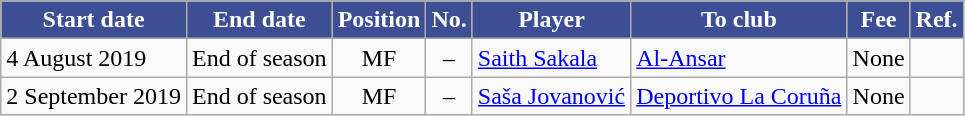<table class="wikitable sortable">
<tr>
<th style="background:#3D4E94; color:#FFFFFF;"><strong>Start date</strong></th>
<th style="background:#3D4E94; color:#FFFFFF;"><strong>End date</strong></th>
<th style="background:#3D4E94; color:#FFFFFF;"><strong>Position</strong></th>
<th style="background:#3D4E94; color:#FFFFFF;"><strong>No.</strong></th>
<th style="background:#3D4E94; color:#FFFFFF;"><strong>Player</strong></th>
<th style="background:#3D4E94; color:#FFFFFF;"><strong>To club</strong></th>
<th style="background:#3D4E94; color:#FFFFFF;"><strong>Fee</strong></th>
<th style="background:#3D4E94; color:#FFFFFF;"><strong>Ref.</strong></th>
</tr>
<tr>
<td>4 August 2019</td>
<td>End of season</td>
<td style="text-align:center;">MF</td>
<td style="text-align:center;">–</td>
<td style="text-align:left;"> <a href='#'>Saith Sakala</a></td>
<td style="text-align:left;"> <a href='#'>Al-Ansar</a></td>
<td>None</td>
<td></td>
</tr>
<tr>
<td>2 September 2019</td>
<td>End of season</td>
<td style="text-align:center;">MF</td>
<td style="text-align:center;">–</td>
<td style="text-align:left;"> <a href='#'>Saša Jovanović</a></td>
<td style="text-align:left;"> <a href='#'>Deportivo La Coruña</a></td>
<td>None</td>
<td></td>
</tr>
</table>
